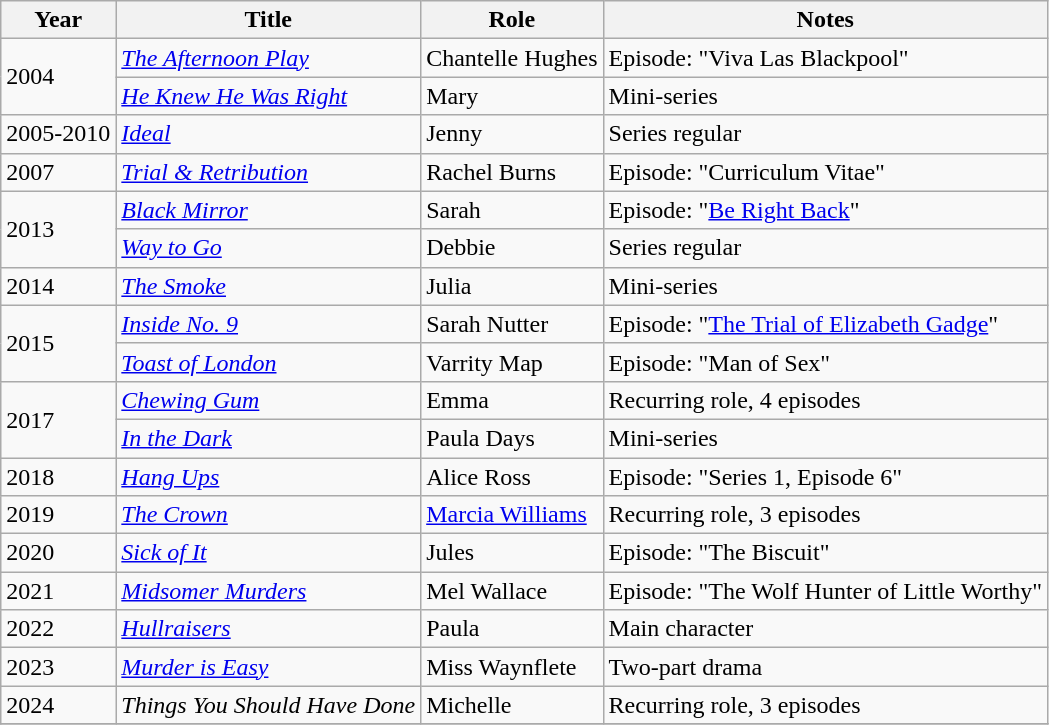<table class="wikitable">
<tr>
<th>Year</th>
<th>Title</th>
<th>Role</th>
<th>Notes</th>
</tr>
<tr>
<td rowspan="2">2004</td>
<td><em><a href='#'>The Afternoon Play</a></em></td>
<td>Chantelle Hughes</td>
<td>Episode: "Viva Las Blackpool"</td>
</tr>
<tr>
<td><em><a href='#'>He Knew He Was Right</a></em></td>
<td>Mary</td>
<td>Mini-series</td>
</tr>
<tr>
<td>2005-2010</td>
<td><em><a href='#'>Ideal</a></em></td>
<td>Jenny</td>
<td>Series regular</td>
</tr>
<tr>
<td>2007</td>
<td><em><a href='#'>Trial & Retribution</a></em></td>
<td>Rachel Burns</td>
<td>Episode: "Curriculum Vitae"</td>
</tr>
<tr>
<td rowspan="2">2013</td>
<td><em><a href='#'>Black Mirror</a></em></td>
<td>Sarah</td>
<td>Episode: "<a href='#'>Be Right Back</a>"</td>
</tr>
<tr>
<td><em><a href='#'>Way to Go</a></em></td>
<td>Debbie</td>
<td>Series regular</td>
</tr>
<tr>
<td>2014</td>
<td><em><a href='#'>The Smoke</a></em></td>
<td>Julia</td>
<td>Mini-series</td>
</tr>
<tr>
<td rowspan="2">2015</td>
<td><em><a href='#'>Inside No. 9</a></em></td>
<td>Sarah Nutter</td>
<td>Episode: "<a href='#'>The Trial of Elizabeth Gadge</a>"</td>
</tr>
<tr>
<td><em><a href='#'>Toast of London</a></em></td>
<td>Varrity Map</td>
<td>Episode: "Man of Sex"</td>
</tr>
<tr>
<td rowspan="2">2017</td>
<td><em><a href='#'>Chewing Gum</a></em></td>
<td>Emma</td>
<td>Recurring role, 4 episodes</td>
</tr>
<tr>
<td><em><a href='#'>In the Dark</a></em></td>
<td>Paula Days</td>
<td>Mini-series</td>
</tr>
<tr>
<td>2018</td>
<td><em><a href='#'>Hang Ups</a></em></td>
<td>Alice Ross</td>
<td>Episode: "Series 1, Episode 6"</td>
</tr>
<tr>
<td>2019</td>
<td><em><a href='#'>The Crown</a></em></td>
<td><a href='#'>Marcia Williams</a></td>
<td>Recurring role, 3 episodes</td>
</tr>
<tr>
<td>2020</td>
<td><em><a href='#'>Sick of It</a></em></td>
<td>Jules</td>
<td>Episode: "The Biscuit"</td>
</tr>
<tr>
<td>2021</td>
<td><em><a href='#'>Midsomer Murders</a></em></td>
<td>Mel Wallace</td>
<td>Episode: "The Wolf Hunter of Little Worthy"</td>
</tr>
<tr>
<td>2022</td>
<td><em><a href='#'>Hullraisers</a></em></td>
<td>Paula</td>
<td>Main character</td>
</tr>
<tr>
<td>2023</td>
<td><em><a href='#'>Murder is Easy</a></em></td>
<td>Miss Waynflete</td>
<td>Two-part drama</td>
</tr>
<tr>
<td>2024</td>
<td><em>Things You Should Have Done</em></td>
<td>Michelle</td>
<td>Recurring role, 3 episodes</td>
</tr>
<tr>
</tr>
</table>
